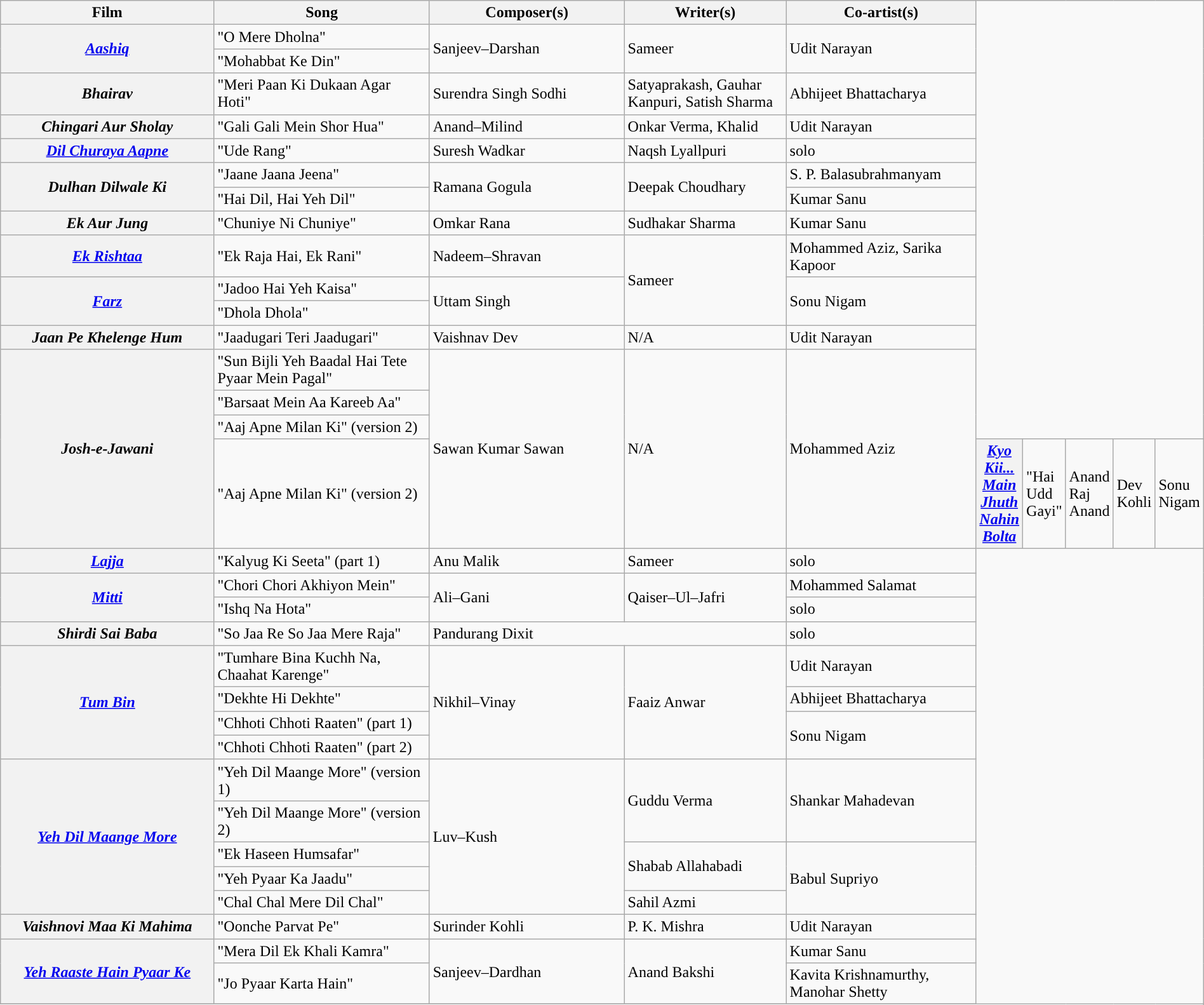<table class="wikitable plainrowheaders" style="width:100%; textcolor:#000">
<tr style="background:#b0e0e66;">
<th scope="col" style="width:23%;"><strong>Film</strong></th>
<th scope="col" style="width:23%;"><strong>Song</strong></th>
<th scope="col" style="width:20%;"><strong>Composer(s)</strong></th>
<th scope="col" style="width:16%;"><strong>Writer(s)</strong></th>
<th scope="col" style="width:18%;"><strong>Co-artist(s)</strong></th>
</tr>
<tr>
<th rowspan=2><em><a href='#'>Aashiq</a></em></th>
<td>"O Mere Dholna"</td>
<td rowspan=2>Sanjeev–Darshan</td>
<td rowspan=2>Sameer</td>
<td rowspan=2>Udit Narayan</td>
</tr>
<tr>
<td>"Mohabbat Ke Din"</td>
</tr>
<tr>
<th><em>Bhairav</em></th>
<td>"Meri Paan Ki Dukaan Agar Hoti"</td>
<td>Surendra Singh Sodhi</td>
<td>Satyaprakash, Gauhar Kanpuri, Satish Sharma</td>
<td>Abhijeet Bhattacharya</td>
</tr>
<tr>
<th><em>Chingari Aur Sholay</em></th>
<td>"Gali Gali Mein Shor Hua"</td>
<td>Anand–Milind</td>
<td>Onkar Verma, Khalid</td>
<td>Udit Narayan</td>
</tr>
<tr>
<th><em><a href='#'>Dil Churaya Aapne</a></em></th>
<td>"Ude Rang"</td>
<td>Suresh Wadkar</td>
<td>Naqsh Lyallpuri</td>
<td>solo</td>
</tr>
<tr>
<th rowspan=2><em>Dulhan Dilwale Ki</em></th>
<td>"Jaane Jaana Jeena"</td>
<td rowspan=2>Ramana Gogula</td>
<td rowspan=2>Deepak Choudhary</td>
<td>S. P. Balasubrahmanyam</td>
</tr>
<tr>
<td>"Hai Dil, Hai Yeh Dil"</td>
<td>Kumar Sanu</td>
</tr>
<tr>
<th><em>Ek Aur Jung</em></th>
<td>"Chuniye Ni Chuniye"</td>
<td>Omkar Rana</td>
<td>Sudhakar Sharma</td>
<td>Kumar Sanu</td>
</tr>
<tr>
<th><em><a href='#'>Ek Rishtaa</a></em></th>
<td>"Ek Raja Hai, Ek Rani"</td>
<td>Nadeem–Shravan</td>
<td rowspan=3>Sameer</td>
<td>Mohammed Aziz, Sarika Kapoor</td>
</tr>
<tr>
<th rowspan=2><em><a href='#'>Farz</a></em></th>
<td>"Jadoo Hai Yeh Kaisa"</td>
<td rowspan=2>Uttam Singh</td>
<td rowspan=2>Sonu Nigam</td>
</tr>
<tr>
<td>"Dhola Dhola"</td>
</tr>
<tr>
<th><em>Jaan Pe Khelenge Hum</em></th>
<td>"Jaadugari Teri Jaadugari"</td>
<td>Vaishnav Dev</td>
<td>N/A</td>
<td>Udit Narayan</td>
</tr>
<tr>
<th rowspan=4><em>Josh-e-Jawani</em></th>
<td>"Sun Bijli Yeh Baadal Hai Tete Pyaar Mein Pagal"</td>
<td rowspan=4>Sawan Kumar Sawan</td>
<td rowspan=4>N/A</td>
<td rowspan=4>Mohammed Aziz</td>
</tr>
<tr>
<td>"Barsaat Mein Aa Kareeb Aa"</td>
</tr>
<tr>
<td>"Aaj Apne Milan Ki" (version 2)</td>
</tr>
<tr>
<td>"Aaj Apne Milan Ki" (version 2)</td>
<th><em><a href='#'>Kyo Kii... Main Jhuth Nahin Bolta</a></em></th>
<td>"Hai Udd Gayi"</td>
<td>Anand Raj Anand</td>
<td>Dev Kohli</td>
<td>Sonu Nigam</td>
</tr>
<tr>
<th><em><a href='#'>Lajja</a></em></th>
<td>"Kalyug Ki Seeta" (part 1)</td>
<td>Anu Malik</td>
<td>Sameer</td>
<td>solo</td>
</tr>
<tr>
<th Rowspan=2><em><a href='#'>Mitti</a></em></th>
<td>"Chori Chori Akhiyon Mein"</td>
<td rowspan=2>Ali–Gani</td>
<td rowspan=2>Qaiser–Ul–Jafri</td>
<td>Mohammed Salamat</td>
</tr>
<tr>
<td>"Ishq Na Hota"</td>
<td>solo</td>
</tr>
<tr>
<th><em>Shirdi Sai Baba</em></th>
<td>"So Jaa Re So Jaa Mere Raja"</td>
<td colspan=2>Pandurang Dixit</td>
<td>solo</td>
</tr>
<tr>
<th rowspan=4><em><a href='#'>Tum Bin</a></em></th>
<td>"Tumhare Bina Kuchh Na, Chaahat Karenge"</td>
<td Rowspan=4>Nikhil–Vinay</td>
<td rowspan=4>Faaiz Anwar</td>
<td>Udit Narayan</td>
</tr>
<tr>
<td>"Dekhte Hi Dekhte"</td>
<td>Abhijeet Bhattacharya</td>
</tr>
<tr>
<td>"Chhoti Chhoti Raaten" (part 1)</td>
<td rowspan=2>Sonu Nigam</td>
</tr>
<tr>
<td>"Chhoti Chhoti Raaten" (part 2)</td>
</tr>
<tr>
<th Rowspan=5><em><a href='#'>Yeh Dil Maange More</a></em></th>
<td>"Yeh Dil Maange More" (version 1)</td>
<td rowspan=5>Luv–Kush</td>
<td Rowspan=2>Guddu Verma</td>
<td Rowspan=2>Shankar Mahadevan</td>
</tr>
<tr>
<td>"Yeh Dil Maange More" (version 2)</td>
</tr>
<tr>
<td>"Ek Haseen Humsafar"</td>
<td rowspan=2>Shabab Allahabadi</td>
<td rowspan=3>Babul Supriyo</td>
</tr>
<tr>
<td>"Yeh Pyaar Ka Jaadu"</td>
</tr>
<tr>
<td>"Chal Chal Mere Dil Chal"</td>
<td>Sahil Azmi</td>
</tr>
<tr>
<th><em>Vaishnovi Maa Ki Mahima</em></th>
<td>"Oonche Parvat Pe"</td>
<td>Surinder Kohli</td>
<td>P. K. Mishra</td>
<td>Udit Narayan</td>
</tr>
<tr>
<th Rowspan=2><em><a href='#'>Yeh Raaste Hain Pyaar Ke</a></em></th>
<td>"Mera Dil Ek Khali Kamra"</td>
<td Rowspan=2>Sanjeev–Dardhan</td>
<td Rowspan=2>Anand Bakshi</td>
<td>Kumar Sanu</td>
</tr>
<tr>
<td>"Jo Pyaar Karta Hain"</td>
<td>Kavita Krishnamurthy,  Manohar Shetty</td>
</tr>
<tr>
</tr>
</table>
